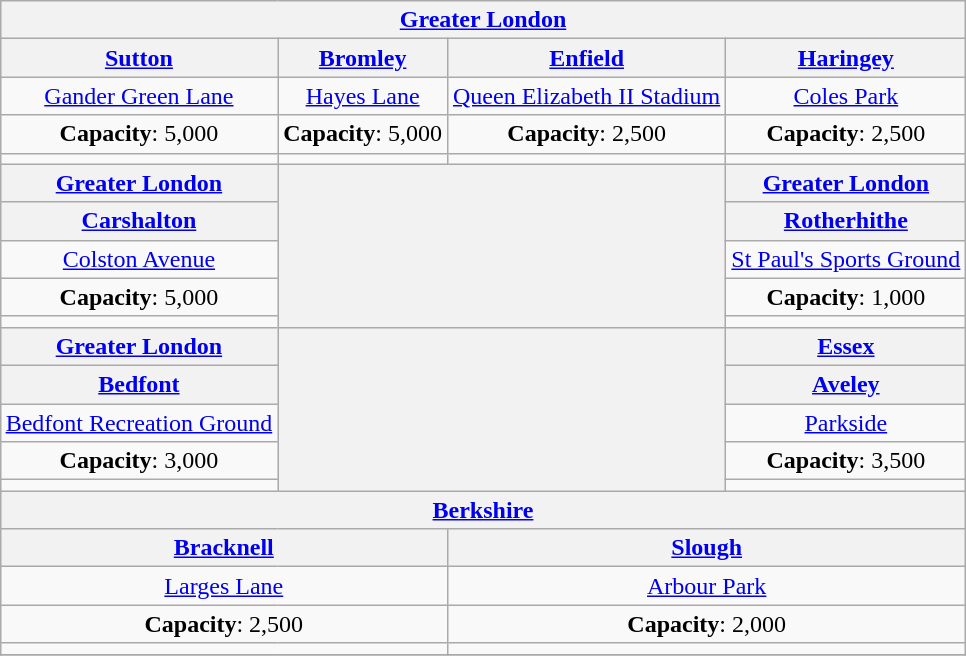<table class="wikitable" style="text-align:center; clear:both; margin:0 auto">
<tr>
<th colspan=4><a href='#'>Greater London</a></th>
</tr>
<tr>
<th><a href='#'>Sutton</a></th>
<th><a href='#'>Bromley</a></th>
<th><a href='#'>Enfield</a></th>
<th><a href='#'>Haringey</a></th>
</tr>
<tr>
<td><a href='#'>Gander Green Lane</a></td>
<td><a href='#'>Hayes Lane</a></td>
<td><a href='#'>Queen Elizabeth II Stadium</a></td>
<td><a href='#'>Coles Park</a></td>
</tr>
<tr>
<td><strong>Capacity</strong>: 5,000</td>
<td><strong>Capacity</strong>: 5,000</td>
<td><strong>Capacity</strong>: 2,500</td>
<td><strong>Capacity</strong>: 2,500</td>
</tr>
<tr>
<td></td>
<td></td>
<td></td>
<td></td>
</tr>
<tr>
<th><a href='#'>Greater London</a></th>
<th rowspan=5 colspan=2></th>
<th><a href='#'>Greater London</a></th>
</tr>
<tr>
<th><a href='#'>Carshalton</a></th>
<th><a href='#'>Rotherhithe</a></th>
</tr>
<tr>
<td><a href='#'>Colston Avenue</a></td>
<td><a href='#'>St Paul's Sports Ground</a></td>
</tr>
<tr>
<td><strong>Capacity</strong>: 5,000</td>
<td><strong>Capacity</strong>: 1,000</td>
</tr>
<tr>
<td></td>
<td></td>
</tr>
<tr>
<th><a href='#'>Greater London</a></th>
<th rowspan=5 colspan=2></th>
<th><a href='#'>Essex</a></th>
</tr>
<tr>
<th><a href='#'>Bedfont</a></th>
<th><a href='#'>Aveley</a></th>
</tr>
<tr>
<td><a href='#'>Bedfont Recreation Ground</a></td>
<td><a href='#'>Parkside</a></td>
</tr>
<tr>
<td><strong>Capacity</strong>: 3,000</td>
<td><strong>Capacity</strong>: 3,500</td>
</tr>
<tr>
<td></td>
<td></td>
</tr>
<tr>
<th colspan=4><a href='#'>Berkshire</a></th>
</tr>
<tr>
<th colspan=2><a href='#'>Bracknell</a></th>
<th colspan=2><a href='#'>Slough</a></th>
</tr>
<tr>
<td colspan=2><a href='#'>Larges Lane</a></td>
<td colspan=2><a href='#'>Arbour Park</a></td>
</tr>
<tr>
<td colspan=2><strong>Capacity</strong>: 2,500</td>
<td colspan=2><strong>Capacity</strong>: 2,000</td>
</tr>
<tr>
<td colspan=2></td>
<td colspan=2></td>
</tr>
<tr>
</tr>
</table>
